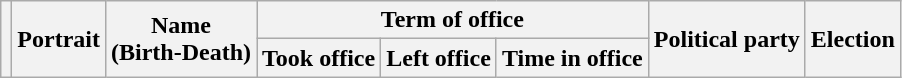<table class="wikitable" style="text-align:center;">
<tr>
<th rowspan=2></th>
<th rowspan=2>Portrait</th>
<th rowspan=2>Name<br>(Birth-Death)</th>
<th colspan=3>Term of office</th>
<th rowspan=2>Political party</th>
<th rowspan=2>Election</th>
</tr>
<tr>
<th>Took office</th>
<th>Left office</th>
<th>Time in office<br>








</th>
</tr>
</table>
